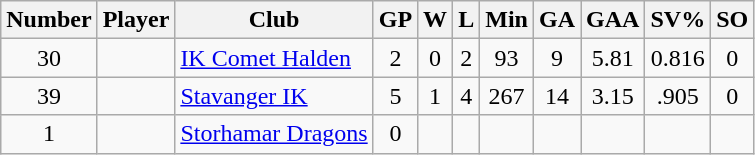<table class="wikitable sortable" style="text-align:center; padding:4px; border-spacing=0;">
<tr>
<th>Number</th>
<th>Player</th>
<th>Club</th>
<th>GP</th>
<th>W</th>
<th>L</th>
<th>Min</th>
<th>GA</th>
<th>GAA</th>
<th>SV%</th>
<th>SO</th>
</tr>
<tr>
<td>30</td>
<td align=left></td>
<td align=left><a href='#'>IK Comet Halden</a></td>
<td>2</td>
<td>0</td>
<td>2</td>
<td>93</td>
<td>9</td>
<td>5.81</td>
<td>0.816</td>
<td>0</td>
</tr>
<tr>
<td>39</td>
<td align=left></td>
<td align=left><a href='#'>Stavanger IK</a></td>
<td>5</td>
<td>1</td>
<td>4</td>
<td>267</td>
<td>14</td>
<td>3.15</td>
<td>.905</td>
<td>0</td>
</tr>
<tr>
<td>1</td>
<td align=left></td>
<td align=left><a href='#'>Storhamar Dragons</a></td>
<td>0</td>
<td></td>
<td></td>
<td></td>
<td></td>
<td></td>
<td></td>
<td></td>
</tr>
</table>
